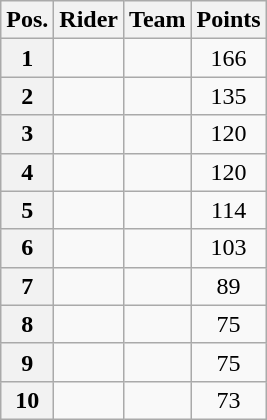<table class="wikitable">
<tr>
<th>Pos.</th>
<th>Rider</th>
<th>Team</th>
<th>Points</th>
</tr>
<tr>
<th>1</th>
<td></td>
<td></td>
<td align="center">166</td>
</tr>
<tr>
<th>2</th>
<td></td>
<td></td>
<td align="center">135</td>
</tr>
<tr>
<th>3</th>
<td></td>
<td></td>
<td align="center">120</td>
</tr>
<tr>
<th>4</th>
<td></td>
<td></td>
<td align="center">120</td>
</tr>
<tr>
<th>5</th>
<td></td>
<td></td>
<td align="center">114</td>
</tr>
<tr>
<th>6</th>
<td></td>
<td></td>
<td align="center">103</td>
</tr>
<tr>
<th>7</th>
<td></td>
<td></td>
<td align="center">89</td>
</tr>
<tr>
<th>8</th>
<td></td>
<td></td>
<td align="center">75</td>
</tr>
<tr>
<th>9</th>
<td></td>
<td></td>
<td align="center">75</td>
</tr>
<tr>
<th>10</th>
<td></td>
<td></td>
<td align="center">73</td>
</tr>
</table>
